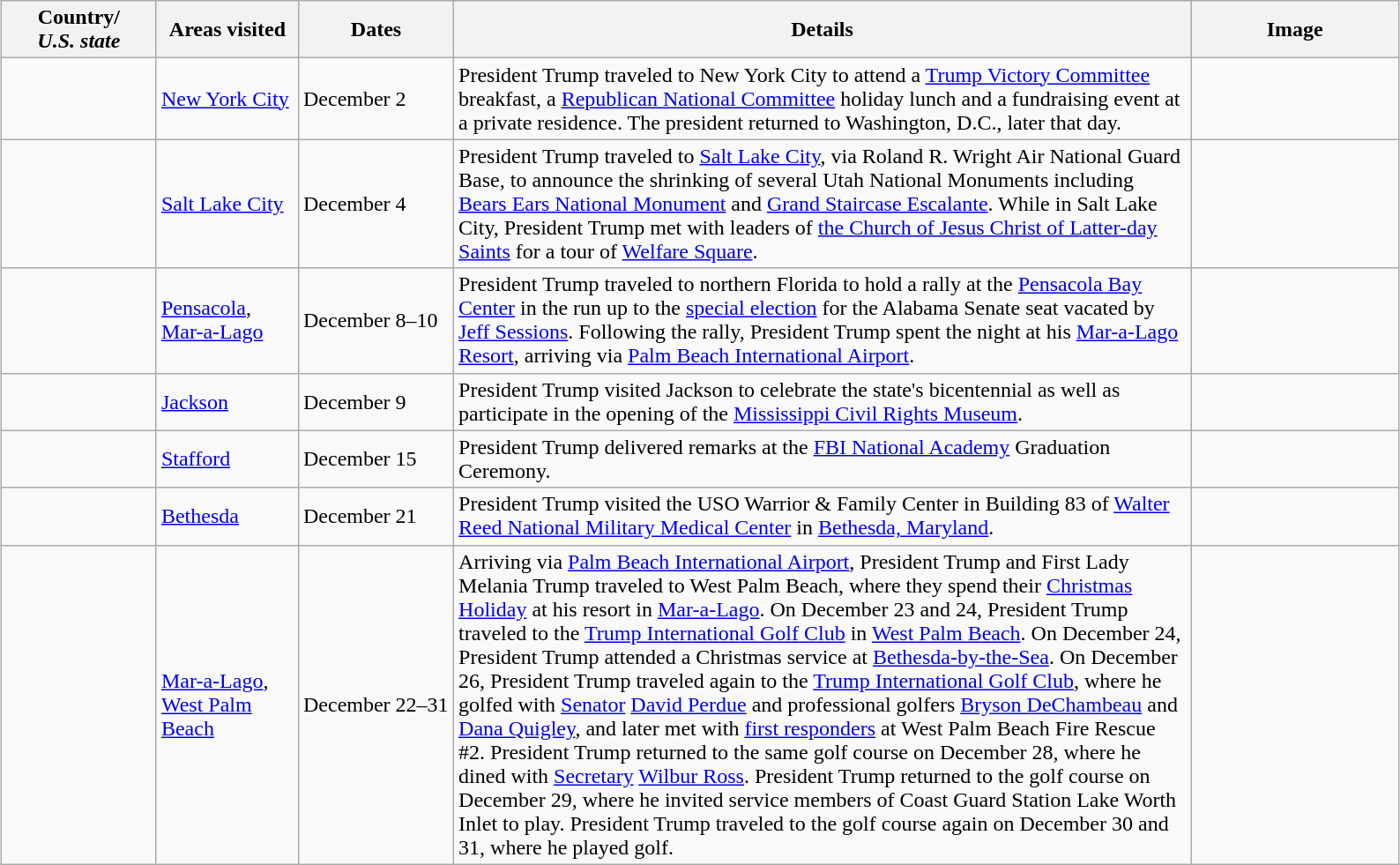<table class="wikitable" style="margin: 1em auto 1em auto">
<tr>
<th width=110>Country/<br><em>U.S. state</em></th>
<th width=100>Areas visited</th>
<th width=110>Dates</th>
<th width=550>Details</th>
<th width=150>Image</th>
</tr>
<tr>
<td><em></em></td>
<td><a href='#'>New York City</a></td>
<td>December 2</td>
<td>President Trump traveled to New York City to attend a <a href='#'>Trump Victory Committee</a> breakfast, a <a href='#'>Republican National Committee</a> holiday lunch and a fundraising event at a private residence. The president returned to Washington, D.C., later that day.</td>
<td></td>
</tr>
<tr>
<td><em></em></td>
<td><a href='#'>Salt Lake City</a></td>
<td>December 4</td>
<td>President Trump traveled to <a href='#'>Salt Lake City</a>, via Roland R. Wright Air National Guard Base, to announce the shrinking of several Utah National Monuments including <a href='#'>Bears Ears National Monument</a> and <a href='#'>Grand Staircase Escalante</a>. While in Salt Lake City, President Trump met with leaders of <a href='#'>the Church of Jesus Christ of Latter-day Saints</a> for a tour of <a href='#'>Welfare Square</a>.</td>
<td></td>
</tr>
<tr>
<td><em></em></td>
<td><a href='#'>Pensacola</a>, <a href='#'>Mar-a-Lago</a></td>
<td>December 8–10</td>
<td>President Trump traveled to northern Florida to hold a rally at the <a href='#'>Pensacola Bay Center</a> in the run up to the <a href='#'>special election</a> for the Alabama Senate seat vacated by <a href='#'>Jeff Sessions</a>. Following the rally, President Trump spent the night at his <a href='#'>Mar-a-Lago Resort</a>, arriving via <a href='#'>Palm Beach International Airport</a>.</td>
<td></td>
</tr>
<tr>
<td><em></em></td>
<td><a href='#'>Jackson</a></td>
<td>December 9</td>
<td>President Trump visited Jackson to celebrate the state's bicentennial as well as participate in the opening of the <a href='#'>Mississippi Civil Rights Museum</a>.</td>
<td></td>
</tr>
<tr>
<td><em></em></td>
<td><a href='#'>Stafford</a></td>
<td>December 15</td>
<td>President Trump delivered remarks at the <a href='#'>FBI National Academy</a> Graduation Ceremony.</td>
<td></td>
</tr>
<tr>
<td><em></em></td>
<td><a href='#'>Bethesda</a></td>
<td>December 21</td>
<td>President Trump visited the USO Warrior & Family Center in Building 83 of <a href='#'>Walter Reed National Military Medical Center</a> in <a href='#'>Bethesda, Maryland</a>.</td>
<td></td>
</tr>
<tr>
<td><em></em></td>
<td><a href='#'>Mar-a-Lago</a>, <a href='#'>West Palm Beach</a></td>
<td>December 22–31</td>
<td>Arriving via <a href='#'>Palm Beach International Airport</a>, President Trump and First Lady Melania Trump traveled to West Palm Beach, where they spend their <a href='#'>Christmas Holiday</a> at his resort in <a href='#'>Mar-a-Lago</a>. On December 23 and 24, President Trump traveled to the <a href='#'>Trump International Golf Club</a> in <a href='#'>West Palm Beach</a>. On December 24, President Trump attended a Christmas service at <a href='#'>Bethesda-by-the-Sea</a>. On December 26, President Trump traveled again to the <a href='#'>Trump International Golf Club</a>, where he golfed with <a href='#'>Senator</a> <a href='#'>David Perdue</a> and professional golfers <a href='#'>Bryson DeChambeau</a> and <a href='#'>Dana Quigley</a>, and later met with <a href='#'>first responders</a> at West Palm Beach Fire Rescue #2. President Trump returned to the same golf course on December 28, where he dined with <a href='#'>Secretary</a> <a href='#'>Wilbur Ross</a>. President Trump returned to the golf course on December 29, where he invited service members of Coast Guard Station Lake Worth Inlet to play. President Trump traveled to the golf course again on December 30 and 31, where he played golf.</td>
<td></td>
</tr>
</table>
